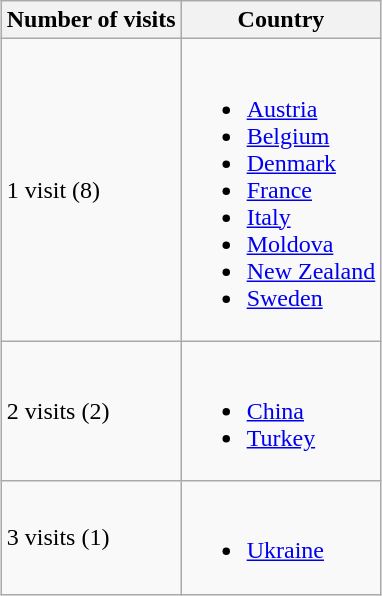<table class="wikitable" style="margin: 1em auto 1em auto">
<tr>
<th>Number of visits</th>
<th>Country</th>
</tr>
<tr>
<td>1 visit (8)</td>
<td><br><ul><li> <a href='#'>Austria</a></li><li> <a href='#'>Belgium</a></li><li> <a href='#'>Denmark</a></li><li> <a href='#'>France</a></li><li> <a href='#'>Italy</a></li><li> <a href='#'>Moldova</a></li><li> <a href='#'>New Zealand</a></li><li> <a href='#'>Sweden</a></li></ul></td>
</tr>
<tr>
<td>2 visits (2)</td>
<td><br><ul><li> <a href='#'>China</a></li><li> <a href='#'>Turkey</a></li></ul></td>
</tr>
<tr>
<td>3 visits (1)</td>
<td><br><ul><li> <a href='#'>Ukraine</a></li></ul></td>
</tr>
</table>
